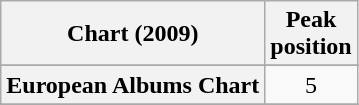<table class="wikitable sortable plainrowheaders" style="text-align:center">
<tr>
<th scope="col">Chart (2009)</th>
<th scope="col">Peak<br>position</th>
</tr>
<tr>
</tr>
<tr>
</tr>
<tr>
</tr>
<tr>
</tr>
<tr>
</tr>
<tr>
</tr>
<tr>
<th scope="row">European Albums Chart</th>
<td>5</td>
</tr>
<tr>
</tr>
<tr>
</tr>
<tr>
</tr>
<tr>
</tr>
<tr>
</tr>
<tr>
</tr>
<tr>
</tr>
<tr>
</tr>
<tr>
</tr>
<tr>
</tr>
<tr>
</tr>
<tr>
</tr>
<tr>
</tr>
<tr>
</tr>
<tr>
</tr>
<tr>
</tr>
</table>
